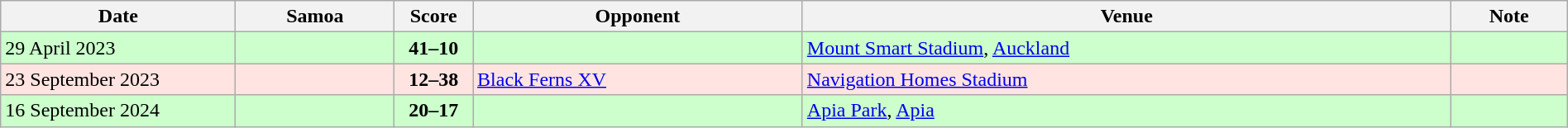<table class="wikitable sortable" style="width:100%">
<tr>
<th style="width:15%">Date</th>
<th>Samoa</th>
<th style="width:5%">Score</th>
<th>Opponent</th>
<th>Venue</th>
<th>Note</th>
</tr>
<tr bgcolor="#ccffcc">
<td>29 April 2023</td>
<td align=right></td>
<td align=center><strong>41–10</strong></td>
<td></td>
<td><a href='#'>Mount Smart Stadium</a>, <a href='#'>Auckland</a></td>
<td></td>
</tr>
<tr bgcolor="FFE4E1">
<td>23 September 2023</td>
<td align=right></td>
<td align=center><strong>12–38</strong></td>
<td> <a href='#'>Black Ferns XV</a></td>
<td><a href='#'>Navigation Homes Stadium</a></td>
<td></td>
</tr>
<tr bgcolor="#ccffcc">
<td>16 September 2024</td>
<td align=right></td>
<td align=center><strong>20–17</strong></td>
<td></td>
<td><a href='#'>Apia Park</a>, <a href='#'>Apia</a></td>
<td></td>
</tr>
</table>
